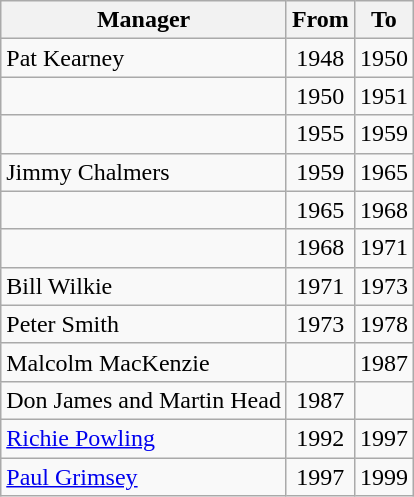<table class="wikitable sortable" style=text-align:center>
<tr>
<th>Manager</th>
<th>From</th>
<th>To</th>
</tr>
<tr>
<td align=left>Pat Kearney</td>
<td>1948</td>
<td>1950</td>
</tr>
<tr>
<td align=left></td>
<td>1950</td>
<td>1951</td>
</tr>
<tr>
<td align=left></td>
<td>1955</td>
<td>1959</td>
</tr>
<tr>
<td align=left>Jimmy Chalmers</td>
<td>1959</td>
<td>1965</td>
</tr>
<tr>
<td align=left></td>
<td>1965</td>
<td>1968</td>
</tr>
<tr>
<td align=left></td>
<td>1968</td>
<td>1971</td>
</tr>
<tr>
<td align=left>Bill Wilkie</td>
<td>1971</td>
<td>1973</td>
</tr>
<tr>
<td align=left>Peter Smith</td>
<td>1973</td>
<td>1978</td>
</tr>
<tr>
<td align=left>Malcolm MacKenzie</td>
<td></td>
<td>1987</td>
</tr>
<tr>
<td align=left>Don James and Martin Head</td>
<td>1987</td>
<td></td>
</tr>
<tr>
<td align=left><a href='#'>Richie Powling</a></td>
<td>1992</td>
<td>1997</td>
</tr>
<tr>
<td align=left><a href='#'>Paul Grimsey</a></td>
<td>1997</td>
<td>1999</td>
</tr>
</table>
